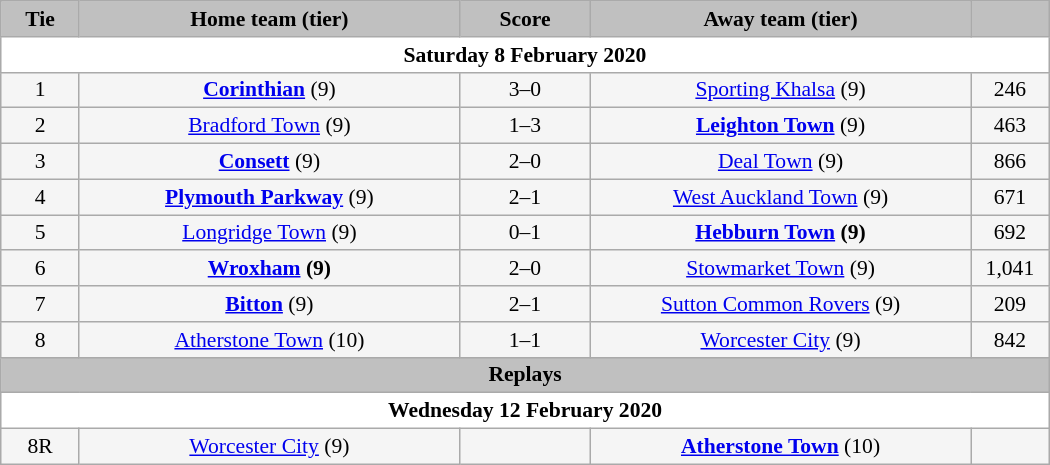<table class="wikitable" style="width: 700px; background:WhiteSmoke; text-align:center; font-size:90%">
<tr>
<td scope="col" style="width:  7.50%; background:silver;"><strong>Tie</strong></td>
<td scope="col" style="width: 36.25%; background:silver;"><strong>Home team (tier)</strong></td>
<td scope="col" style="width: 12.50%; background:silver;"><strong>Score</strong></td>
<td scope="col" style="width: 36.25%; background:silver;"><strong>Away team (tier)</strong></td>
<td scope="col" style="width:  7.50%; background:silver;"><strong></strong></td>
</tr>
<tr>
<td colspan="5" style= background:White><strong>Saturday 8 February 2020</strong></td>
</tr>
<tr>
<td>1</td>
<td><strong><a href='#'>Corinthian</a></strong> (9)</td>
<td>3–0</td>
<td><a href='#'>Sporting Khalsa</a> (9)</td>
<td>246</td>
</tr>
<tr>
<td>2</td>
<td><a href='#'>Bradford Town</a> (9)</td>
<td>1–3</td>
<td><strong><a href='#'>Leighton Town</a></strong> (9)</td>
<td>463</td>
</tr>
<tr>
<td>3</td>
<td><strong><a href='#'>Consett</a></strong> (9)</td>
<td>2–0</td>
<td><a href='#'>Deal Town</a> (9)</td>
<td>866</td>
</tr>
<tr>
<td>4</td>
<td><strong><a href='#'>Plymouth Parkway</a></strong> (9)</td>
<td>2–1</td>
<td><a href='#'>West Auckland Town</a> (9)</td>
<td>671</td>
</tr>
<tr>
<td>5</td>
<td><a href='#'>Longridge Town</a> (9)</td>
<td>0–1 </td>
<td><strong><a href='#'>Hebburn Town</a> (9)</strong></td>
<td>692</td>
</tr>
<tr>
<td>6</td>
<td><strong><a href='#'>Wroxham</a> (9)</strong></td>
<td>2–0</td>
<td><a href='#'>Stowmarket Town</a> (9)</td>
<td>1,041</td>
</tr>
<tr>
<td>7</td>
<td><strong><a href='#'>Bitton</a></strong> (9)</td>
<td>2–1</td>
<td><a href='#'>Sutton Common Rovers</a> (9)</td>
<td>209</td>
</tr>
<tr>
<td>8</td>
<td><a href='#'>Atherstone Town</a> (10)</td>
<td>1–1</td>
<td><a href='#'>Worcester City</a> (9)</td>
<td>842</td>
</tr>
<tr>
<td colspan="5" style= background:Silver><strong>Replays</strong></td>
</tr>
<tr>
<td colspan="5" style= background:White><strong>Wednesday 12 February 2020</strong></td>
</tr>
<tr>
<td>8R</td>
<td><a href='#'>Worcester City</a> (9)</td>
<td></td>
<td><strong><a href='#'>Atherstone Town</a></strong> (10)</td>
<td></td>
</tr>
</table>
